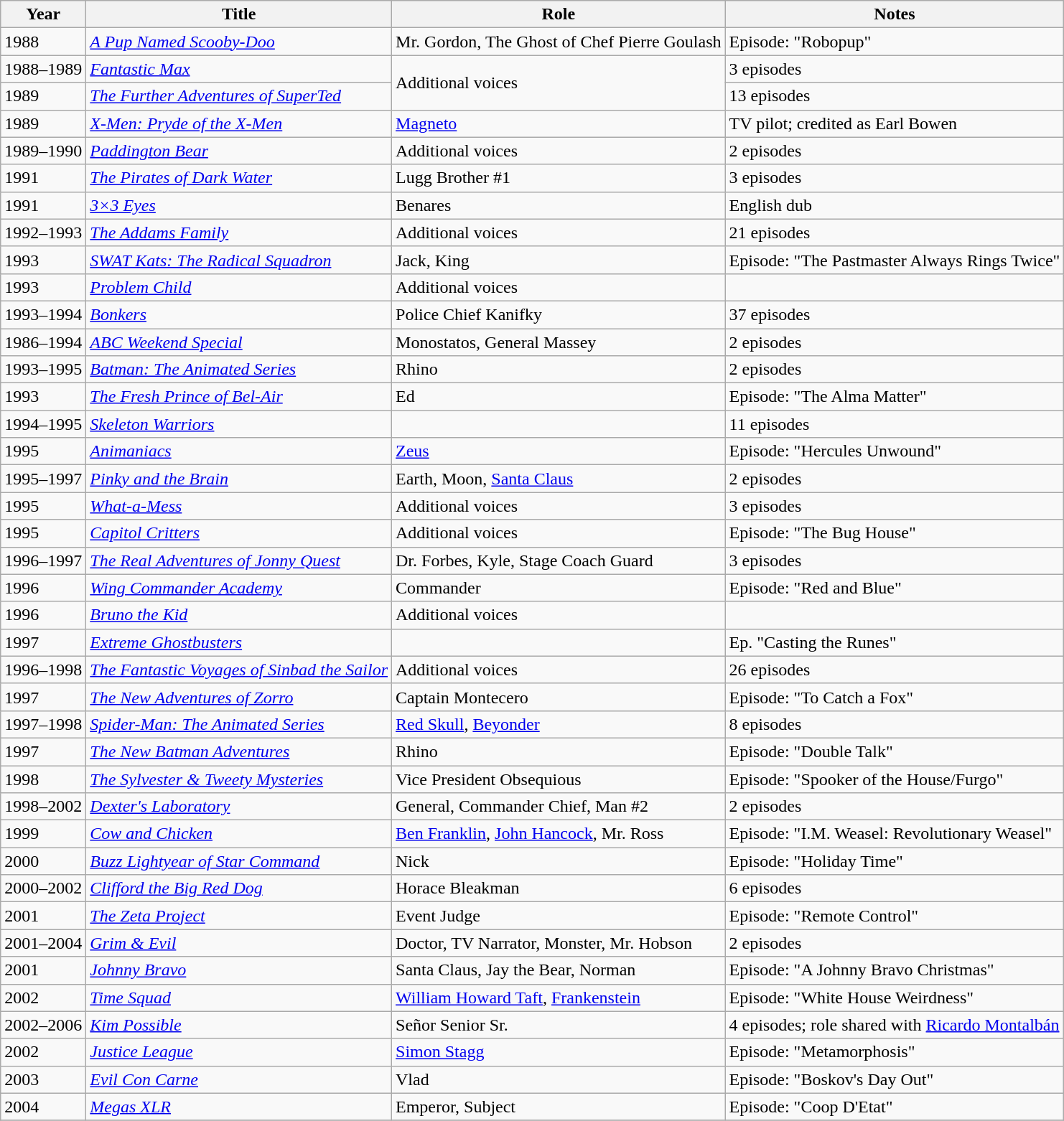<table class="wikitable sortable">
<tr>
<th>Year</th>
<th>Title</th>
<th>Role</th>
<th>Notes</th>
</tr>
<tr>
<td>1988</td>
<td><em><a href='#'>A Pup Named Scooby-Doo</a></em></td>
<td>Mr. Gordon, The Ghost of Chef Pierre Goulash</td>
<td>Episode: "Robopup"</td>
</tr>
<tr>
<td>1988–1989</td>
<td><em><a href='#'>Fantastic Max</a></em></td>
<td rowspan=2>Additional voices</td>
<td>3 episodes</td>
</tr>
<tr>
<td>1989</td>
<td><em><a href='#'>The Further Adventures of SuperTed</a></em></td>
<td>13 episodes</td>
</tr>
<tr>
<td>1989</td>
<td><em><a href='#'>X-Men: Pryde of the X-Men</a></em></td>
<td><a href='#'>Magneto</a></td>
<td>TV pilot; credited as Earl Bowen</td>
</tr>
<tr>
<td>1989–1990</td>
<td><em><a href='#'>Paddington Bear</a></em></td>
<td>Additional voices</td>
<td>2 episodes</td>
</tr>
<tr>
<td>1991</td>
<td><em><a href='#'>The Pirates of Dark Water</a></em></td>
<td>Lugg Brother #1</td>
<td>3 episodes</td>
</tr>
<tr>
<td>1991</td>
<td><em><a href='#'>3×3 Eyes</a></em></td>
<td>Benares</td>
<td>English dub</td>
</tr>
<tr>
<td>1992–1993</td>
<td><em><a href='#'>The Addams Family</a></em></td>
<td>Additional voices</td>
<td>21 episodes</td>
</tr>
<tr>
<td>1993</td>
<td><em><a href='#'>SWAT Kats: The Radical Squadron</a></em></td>
<td>Jack, King</td>
<td>Episode: "The Pastmaster Always Rings Twice"</td>
</tr>
<tr>
<td>1993</td>
<td><em><a href='#'>Problem Child</a></em></td>
<td>Additional voices</td>
<td></td>
</tr>
<tr>
<td>1993–1994</td>
<td><em><a href='#'>Bonkers</a></em></td>
<td>Police Chief Kanifky</td>
<td>37 episodes</td>
</tr>
<tr>
<td>1986–1994</td>
<td><em><a href='#'>ABC Weekend Special</a></em></td>
<td>Monostatos, General Massey</td>
<td>2 episodes</td>
</tr>
<tr>
<td>1993–1995</td>
<td><em><a href='#'>Batman: The Animated Series</a></em></td>
<td>Rhino</td>
<td>2 episodes</td>
</tr>
<tr>
<td>1993</td>
<td><em><a href='#'>The Fresh Prince of Bel-Air</a></em></td>
<td>Ed</td>
<td>Episode: "The Alma Matter"</td>
</tr>
<tr>
<td>1994–1995</td>
<td><em><a href='#'>Skeleton Warriors</a></em></td>
<td></td>
<td>11 episodes</td>
</tr>
<tr>
<td>1995</td>
<td><em><a href='#'>Animaniacs</a></em></td>
<td><a href='#'>Zeus</a></td>
<td>Episode: "Hercules Unwound"</td>
</tr>
<tr>
<td>1995–1997</td>
<td><em><a href='#'>Pinky and the Brain</a></em></td>
<td>Earth, Moon, <a href='#'>Santa Claus</a></td>
<td>2 episodes</td>
</tr>
<tr>
<td>1995</td>
<td><em><a href='#'>What-a-Mess</a></em></td>
<td>Additional voices</td>
<td>3 episodes</td>
</tr>
<tr>
<td>1995</td>
<td><em><a href='#'>Capitol Critters</a></em></td>
<td>Additional voices</td>
<td>Episode: "The Bug House"</td>
</tr>
<tr>
<td>1996–1997</td>
<td><em><a href='#'>The Real Adventures of Jonny Quest</a></em></td>
<td>Dr. Forbes, Kyle, Stage Coach Guard</td>
<td>3 episodes</td>
</tr>
<tr>
<td>1996</td>
<td><em><a href='#'>Wing Commander Academy</a></em></td>
<td>Commander</td>
<td>Episode: "Red and Blue"</td>
</tr>
<tr>
<td>1996</td>
<td><em><a href='#'>Bruno the Kid</a></em></td>
<td>Additional voices</td>
<td></td>
</tr>
<tr>
<td>1997</td>
<td><em><a href='#'>Extreme Ghostbusters</a></em></td>
<td></td>
<td>Ep. "Casting the Runes"</td>
</tr>
<tr>
<td>1996–1998</td>
<td><em><a href='#'>The Fantastic Voyages of Sinbad the Sailor</a></em></td>
<td>Additional voices</td>
<td>26 episodes</td>
</tr>
<tr>
<td>1997</td>
<td><em><a href='#'>The New Adventures of Zorro</a></em></td>
<td>Captain Montecero</td>
<td>Episode: "To Catch a Fox"</td>
</tr>
<tr>
<td>1997–1998</td>
<td><em><a href='#'>Spider-Man: The Animated Series</a></em></td>
<td><a href='#'>Red Skull</a>, <a href='#'>Beyonder</a></td>
<td>8 episodes</td>
</tr>
<tr>
<td>1997</td>
<td><em><a href='#'>The New Batman Adventures</a></em></td>
<td>Rhino</td>
<td>Episode: "Double Talk"</td>
</tr>
<tr>
<td>1998</td>
<td><em><a href='#'>The Sylvester & Tweety Mysteries</a></em></td>
<td>Vice President Obsequious</td>
<td>Episode: "Spooker of the House/Furgo"</td>
</tr>
<tr>
<td>1998–2002</td>
<td><em><a href='#'>Dexter's Laboratory</a></em></td>
<td>General, Commander Chief, Man #2</td>
<td>2 episodes</td>
</tr>
<tr>
<td>1999</td>
<td><em><a href='#'>Cow and Chicken</a></em></td>
<td><a href='#'>Ben Franklin</a>, <a href='#'>John Hancock</a>, Mr. Ross</td>
<td>Episode: "I.M. Weasel: Revolutionary Weasel"</td>
</tr>
<tr>
<td>2000</td>
<td><em><a href='#'>Buzz Lightyear of Star Command</a></em></td>
<td>Nick</td>
<td>Episode: "Holiday Time"</td>
</tr>
<tr>
<td>2000–2002</td>
<td><em><a href='#'>Clifford the Big Red Dog</a></em></td>
<td>Horace Bleakman</td>
<td>6 episodes</td>
</tr>
<tr>
<td>2001</td>
<td><em><a href='#'>The Zeta Project</a></em></td>
<td>Event Judge</td>
<td>Episode: "Remote Control"</td>
</tr>
<tr>
<td>2001–2004</td>
<td><em><a href='#'>Grim & Evil</a></em></td>
<td>Doctor, TV Narrator, Monster, Mr. Hobson</td>
<td>2 episodes</td>
</tr>
<tr>
<td>2001</td>
<td><em><a href='#'>Johnny Bravo</a></em></td>
<td>Santa Claus, Jay the Bear, Norman</td>
<td>Episode: "A Johnny Bravo Christmas"</td>
</tr>
<tr>
<td>2002</td>
<td><em><a href='#'>Time Squad</a></em></td>
<td><a href='#'>William Howard Taft</a>, <a href='#'>Frankenstein</a></td>
<td>Episode: "White House Weirdness"</td>
</tr>
<tr>
<td>2002–2006</td>
<td><em><a href='#'>Kim Possible</a></em></td>
<td>Señor Senior Sr.</td>
<td>4 episodes; role shared with <a href='#'>Ricardo Montalbán</a></td>
</tr>
<tr>
<td>2002</td>
<td><em><a href='#'>Justice League</a></em></td>
<td><a href='#'>Simon Stagg</a></td>
<td>Episode: "Metamorphosis"</td>
</tr>
<tr>
<td>2003</td>
<td><em><a href='#'>Evil Con Carne</a></em></td>
<td>Vlad</td>
<td>Episode: "Boskov's Day Out"</td>
</tr>
<tr>
<td>2004</td>
<td><em><a href='#'>Megas XLR</a></em></td>
<td>Emperor, Subject</td>
<td>Episode: "Coop D'Etat"</td>
</tr>
<tr>
</tr>
</table>
